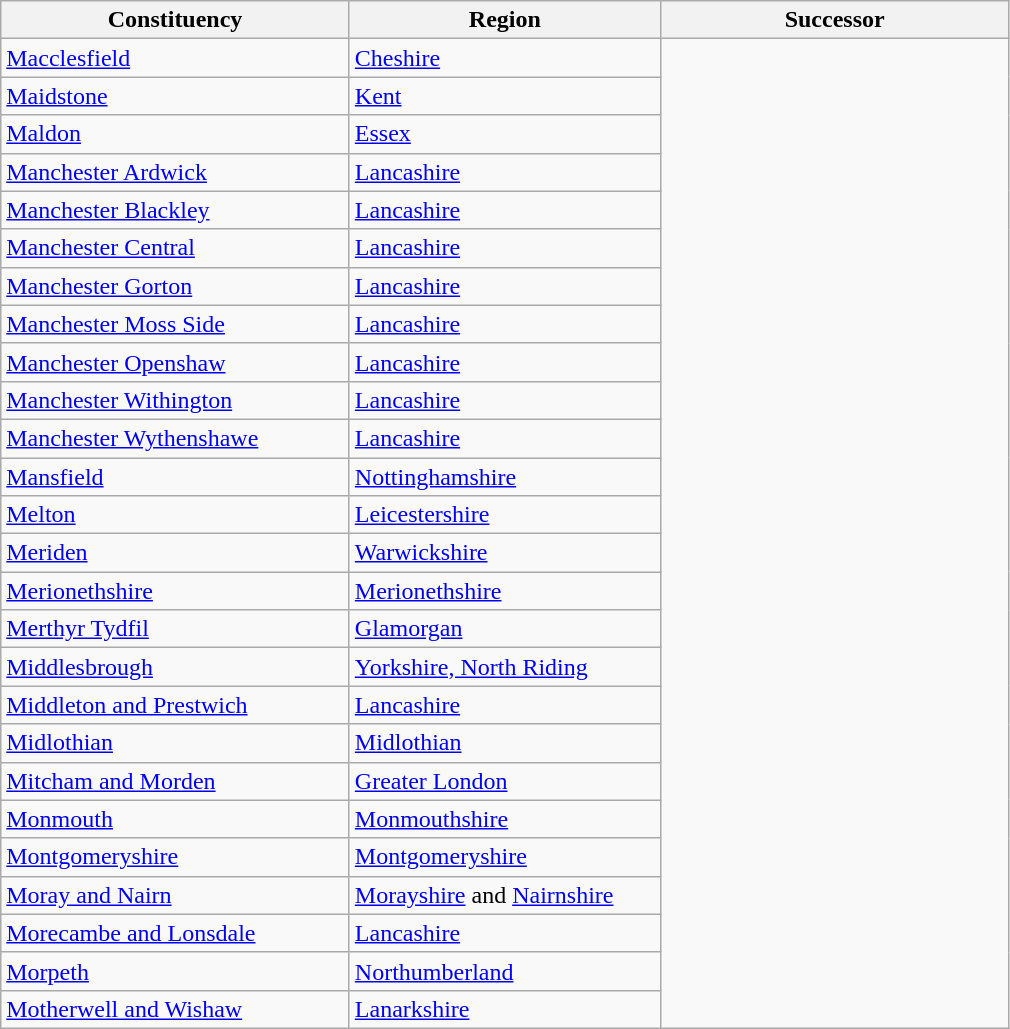<table class="wikitable">
<tr>
<th width="225px">Constituency</th>
<th width="200px">Region</th>
<th width="225px">Successor</th>
</tr>
<tr>
<td><a href='#'>Macclesfield</a></td>
<td><a href='#'>Cheshire</a></td>
</tr>
<tr>
<td><a href='#'>Maidstone</a></td>
<td><a href='#'>Kent</a></td>
</tr>
<tr>
<td><a href='#'>Maldon</a></td>
<td><a href='#'>Essex</a></td>
</tr>
<tr>
<td><a href='#'>Manchester Ardwick</a></td>
<td><a href='#'>Lancashire</a></td>
</tr>
<tr>
<td><a href='#'>Manchester Blackley</a></td>
<td><a href='#'>Lancashire</a></td>
</tr>
<tr>
<td><a href='#'>Manchester Central</a></td>
<td><a href='#'>Lancashire</a></td>
</tr>
<tr>
<td><a href='#'>Manchester Gorton</a></td>
<td><a href='#'>Lancashire</a></td>
</tr>
<tr>
<td><a href='#'>Manchester Moss Side</a></td>
<td><a href='#'>Lancashire</a></td>
</tr>
<tr>
<td><a href='#'>Manchester Openshaw</a></td>
<td><a href='#'>Lancashire</a></td>
</tr>
<tr>
<td><a href='#'>Manchester Withington</a></td>
<td><a href='#'>Lancashire</a></td>
</tr>
<tr>
<td><a href='#'>Manchester Wythenshawe</a></td>
<td><a href='#'>Lancashire</a></td>
</tr>
<tr>
<td><a href='#'>Mansfield</a></td>
<td><a href='#'>Nottinghamshire</a></td>
</tr>
<tr>
<td><a href='#'>Melton</a></td>
<td><a href='#'>Leicestershire</a></td>
</tr>
<tr>
<td><a href='#'>Meriden</a></td>
<td><a href='#'>Warwickshire</a></td>
</tr>
<tr>
<td><a href='#'>Merionethshire</a></td>
<td><a href='#'>Merionethshire</a></td>
</tr>
<tr>
<td><a href='#'>Merthyr Tydfil</a></td>
<td><a href='#'>Glamorgan</a></td>
</tr>
<tr>
<td><a href='#'>Middlesbrough</a></td>
<td><a href='#'>Yorkshire, North Riding</a></td>
</tr>
<tr>
<td><a href='#'>Middleton and Prestwich</a></td>
<td><a href='#'>Lancashire</a></td>
</tr>
<tr>
<td><a href='#'>Midlothian</a></td>
<td><a href='#'>Midlothian</a></td>
</tr>
<tr>
<td><a href='#'>Mitcham and Morden</a></td>
<td><a href='#'>Greater London</a></td>
</tr>
<tr>
<td><a href='#'>Monmouth</a></td>
<td><a href='#'>Monmouthshire</a></td>
</tr>
<tr>
<td><a href='#'>Montgomeryshire</a></td>
<td><a href='#'>Montgomeryshire</a></td>
</tr>
<tr>
<td><a href='#'>Moray and Nairn</a></td>
<td><a href='#'>Morayshire</a> and <a href='#'>Nairnshire</a></td>
</tr>
<tr>
<td><a href='#'>Morecambe and Lonsdale</a></td>
<td><a href='#'>Lancashire</a></td>
</tr>
<tr>
<td><a href='#'>Morpeth</a></td>
<td><a href='#'>Northumberland</a></td>
</tr>
<tr>
<td><a href='#'>Motherwell and Wishaw</a></td>
<td><a href='#'>Lanarkshire</a></td>
</tr>
</table>
